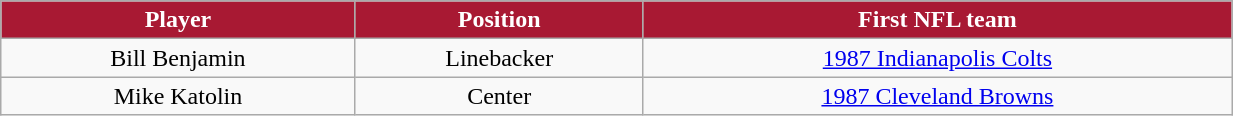<table class="wikitable" width="65%">
<tr align="center" style="background:#A81933;color:#FFFFFF;">
<td><strong>Player</strong></td>
<td><strong>Position</strong></td>
<td><strong>First NFL team</strong></td>
</tr>
<tr align="center" bgcolor="">
<td>Bill Benjamin</td>
<td>Linebacker</td>
<td><a href='#'>1987 Indianapolis Colts</a></td>
</tr>
<tr align="center" bgcolor="">
<td>Mike Katolin</td>
<td>Center</td>
<td><a href='#'>1987 Cleveland Browns</a></td>
</tr>
</table>
